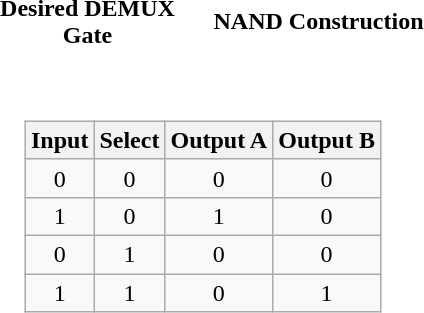<table style="margin:auto; text-align:center;">
<tr>
<th width="150">Desired DEMUX Gate</th>
<th width="150">NAND Construction</th>
</tr>
<tr>
<td></td>
<td><br></td>
</tr>
<tr>
<td></td>
<td></td>
</tr>
<tr>
<td colspan="2"><br><table class="wikitable" style="text-align:center; margin:auto;">
<tr>
<th>Input</th>
<th>Select</th>
<th>Output A</th>
<th>Output B</th>
</tr>
<tr>
<td>0</td>
<td>0</td>
<td>0</td>
<td>0</td>
</tr>
<tr>
<td>1</td>
<td>0</td>
<td>1</td>
<td>0</td>
</tr>
<tr>
<td>0</td>
<td>1</td>
<td>0</td>
<td>0</td>
</tr>
<tr>
<td>1</td>
<td>1</td>
<td>0</td>
<td>1</td>
</tr>
</table>
</td>
</tr>
</table>
